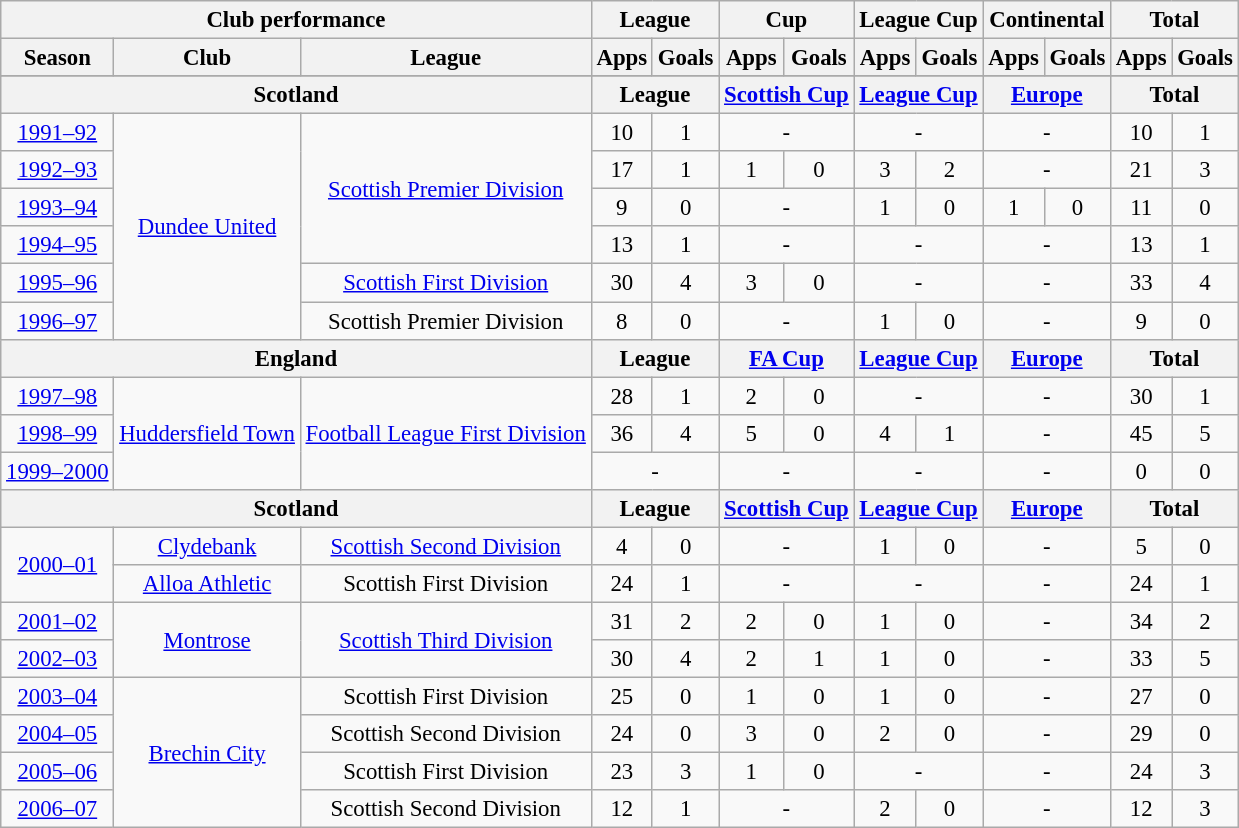<table class="wikitable" style="text-align:center; font-size:95%;">
<tr>
<th colspan=3>Club performance</th>
<th colspan=2>League</th>
<th colspan=2>Cup</th>
<th colspan=2>League Cup</th>
<th colspan=2>Continental</th>
<th colspan=2>Total</th>
</tr>
<tr>
<th>Season</th>
<th>Club</th>
<th>League</th>
<th>Apps</th>
<th>Goals</th>
<th>Apps</th>
<th>Goals</th>
<th>Apps</th>
<th>Goals</th>
<th>Apps</th>
<th>Goals</th>
<th>Apps</th>
<th>Goals</th>
</tr>
<tr>
</tr>
<tr>
<th colspan=3>Scotland</th>
<th colspan=2>League</th>
<th colspan=2><a href='#'>Scottish Cup</a></th>
<th colspan=2><a href='#'>League Cup</a></th>
<th colspan=2><a href='#'>Europe</a></th>
<th colspan=2>Total</th>
</tr>
<tr>
<td><a href='#'>1991–92</a></td>
<td rowspan=6><a href='#'>Dundee United</a></td>
<td rowspan=4><a href='#'>Scottish Premier Division</a></td>
<td>10</td>
<td>1</td>
<td colspan=2>-</td>
<td colspan=2>-</td>
<td colspan=2>-</td>
<td>10</td>
<td>1</td>
</tr>
<tr>
<td><a href='#'>1992–93</a></td>
<td>17</td>
<td>1</td>
<td>1</td>
<td>0</td>
<td>3</td>
<td>2</td>
<td colspan=2>-</td>
<td>21</td>
<td>3</td>
</tr>
<tr>
<td><a href='#'>1993–94</a></td>
<td>9</td>
<td>0</td>
<td colspan=2>-</td>
<td>1</td>
<td>0</td>
<td>1</td>
<td>0</td>
<td>11</td>
<td>0</td>
</tr>
<tr>
<td><a href='#'>1994–95</a></td>
<td>13</td>
<td>1</td>
<td colspan=2>-</td>
<td colspan=2>-</td>
<td colspan=2>-</td>
<td>13</td>
<td>1</td>
</tr>
<tr>
<td><a href='#'>1995–96</a></td>
<td><a href='#'>Scottish First Division</a></td>
<td>30</td>
<td>4</td>
<td>3</td>
<td>0</td>
<td colspan=2>-</td>
<td colspan=2>-</td>
<td>33</td>
<td>4</td>
</tr>
<tr>
<td><a href='#'>1996–97</a></td>
<td>Scottish Premier Division</td>
<td>8</td>
<td>0</td>
<td colspan=2>-</td>
<td>1</td>
<td>0</td>
<td colspan=2>-</td>
<td>9</td>
<td>0</td>
</tr>
<tr>
<th colspan=3>England</th>
<th colspan=2>League</th>
<th colspan=2><a href='#'>FA Cup</a></th>
<th colspan=2><a href='#'>League Cup</a></th>
<th colspan=2><a href='#'>Europe</a></th>
<th colspan=2>Total</th>
</tr>
<tr>
<td><a href='#'>1997–98</a></td>
<td rowspan=3><a href='#'>Huddersfield Town</a></td>
<td rowspan=3><a href='#'>Football League First Division</a></td>
<td>28</td>
<td>1</td>
<td>2</td>
<td>0</td>
<td colspan=2>-</td>
<td colspan=2>-</td>
<td>30</td>
<td>1</td>
</tr>
<tr>
<td><a href='#'>1998–99</a></td>
<td>36</td>
<td>4</td>
<td>5</td>
<td>0</td>
<td>4</td>
<td>1</td>
<td colspan=2>-</td>
<td>45</td>
<td>5</td>
</tr>
<tr>
<td><a href='#'>1999–2000</a></td>
<td colspan=2>-</td>
<td colspan=2>-</td>
<td colspan=2>-</td>
<td colspan=2>-</td>
<td>0</td>
<td>0</td>
</tr>
<tr>
<th colspan=3>Scotland</th>
<th colspan=2>League</th>
<th colspan=2><a href='#'>Scottish Cup</a></th>
<th colspan=2><a href='#'>League Cup</a></th>
<th colspan=2><a href='#'>Europe</a></th>
<th colspan=2>Total</th>
</tr>
<tr>
<td rowspan=2><a href='#'>2000–01</a></td>
<td><a href='#'>Clydebank</a></td>
<td><a href='#'>Scottish Second Division</a></td>
<td>4</td>
<td>0</td>
<td colspan=2>-</td>
<td>1</td>
<td>0</td>
<td colspan=2>-</td>
<td>5</td>
<td>0</td>
</tr>
<tr>
<td><a href='#'>Alloa Athletic</a></td>
<td>Scottish First Division</td>
<td>24</td>
<td>1</td>
<td colspan=2>-</td>
<td colspan=2>-</td>
<td colspan=2>-</td>
<td>24</td>
<td>1</td>
</tr>
<tr>
<td><a href='#'>2001–02</a></td>
<td rowspan=2><a href='#'>Montrose</a></td>
<td rowspan=2><a href='#'>Scottish Third Division</a></td>
<td>31</td>
<td>2</td>
<td>2</td>
<td>0</td>
<td>1</td>
<td>0</td>
<td colspan=2>-</td>
<td>34</td>
<td>2</td>
</tr>
<tr>
<td><a href='#'>2002–03</a></td>
<td>30</td>
<td>4</td>
<td>2</td>
<td>1</td>
<td>1</td>
<td>0</td>
<td colspan=2>-</td>
<td>33</td>
<td>5</td>
</tr>
<tr>
<td><a href='#'>2003–04</a></td>
<td rowspan=4><a href='#'>Brechin City</a></td>
<td>Scottish First Division</td>
<td>25</td>
<td>0</td>
<td>1</td>
<td>0</td>
<td>1</td>
<td>0</td>
<td colspan=2>-</td>
<td>27</td>
<td>0</td>
</tr>
<tr>
<td><a href='#'>2004–05</a></td>
<td>Scottish Second Division</td>
<td>24</td>
<td>0</td>
<td>3</td>
<td>0</td>
<td>2</td>
<td>0</td>
<td colspan=2>-</td>
<td>29</td>
<td>0</td>
</tr>
<tr>
<td><a href='#'>2005–06</a></td>
<td>Scottish First Division</td>
<td>23</td>
<td>3</td>
<td>1</td>
<td>0</td>
<td colspan=2>-</td>
<td colspan=2>-</td>
<td>24</td>
<td>3</td>
</tr>
<tr>
<td><a href='#'>2006–07</a></td>
<td>Scottish Second Division</td>
<td>12</td>
<td>1</td>
<td colspan=2>-</td>
<td>2</td>
<td>0</td>
<td colspan=2>-</td>
<td>12</td>
<td>3</td>
</tr>
</table>
